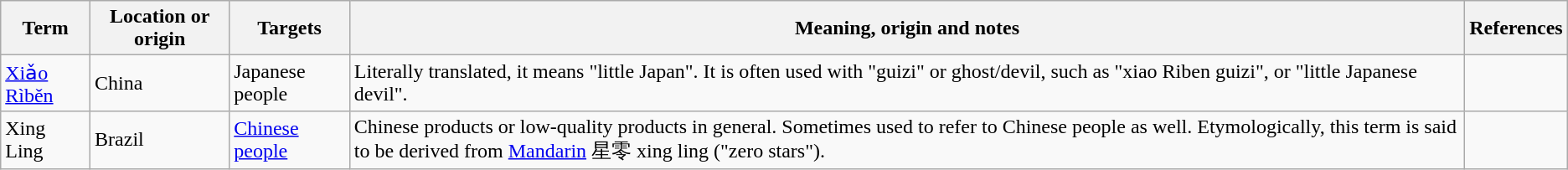<table class="wikitable">
<tr>
<th>Term</th>
<th>Location or origin</th>
<th>Targets</th>
<th>Meaning, origin and notes</th>
<th>References</th>
</tr>
<tr>
<td><a href='#'>Xiǎo Rìběn</a></td>
<td>China</td>
<td>Japanese people</td>
<td>Literally translated, it means "little Japan". It is often used with "guizi" or ghost/devil, such as "xiao Riben guizi", or "little Japanese devil".</td>
<td></td>
</tr>
<tr>
<td>Xing Ling</td>
<td>Brazil</td>
<td><a href='#'>Chinese people</a></td>
<td>Chinese products or low-quality products in general. Sometimes used to refer to Chinese people as well. Etymologically, this term is said to be derived from <a href='#'>Mandarin</a> 星零 xing ling ("zero stars").</td>
<td></td>
</tr>
</table>
